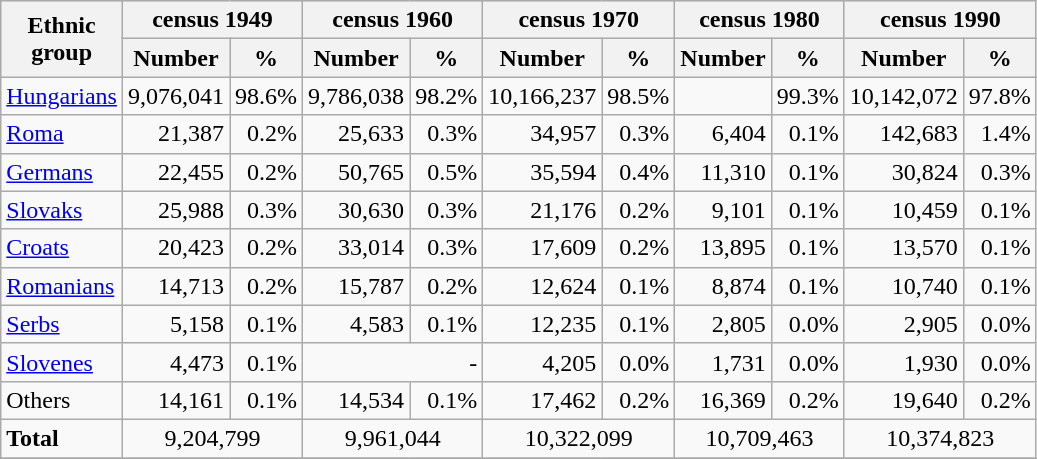<table class="wikitable" style="text-align: right;">
<tr bgcolor="#e0e0e0">
<th rowspan="2">Ethnic<br>group</th>
<th colspan="2">census 1949</th>
<th colspan="2">census 1960</th>
<th colspan="2">census 1970</th>
<th colspan="2">census 1980</th>
<th colspan="2">census 1990</th>
</tr>
<tr bgcolor="#e0e0e0">
<th>Number</th>
<th>%</th>
<th>Number</th>
<th>%</th>
<th>Number</th>
<th>%</th>
<th>Number</th>
<th>%</th>
<th>Number</th>
<th>%</th>
</tr>
<tr>
<td align="left"><a href='#'>Hungarians</a></td>
<td>9,076,041</td>
<td>98.6%</td>
<td>9,786,038</td>
<td>98.2%</td>
<td>10,166,237</td>
<td>98.5%</td>
<td></td>
<td>99.3%</td>
<td>10,142,072</td>
<td>97.8%</td>
</tr>
<tr>
<td align="left"><a href='#'>Roma</a></td>
<td>21,387</td>
<td>0.2%</td>
<td>25,633</td>
<td>0.3%</td>
<td>34,957</td>
<td>0.3%</td>
<td>6,404</td>
<td>0.1%</td>
<td>142,683</td>
<td>1.4%</td>
</tr>
<tr>
<td align="left"><a href='#'>Germans</a></td>
<td>22,455</td>
<td>0.2%</td>
<td>50,765</td>
<td>0.5%</td>
<td>35,594</td>
<td>0.4%</td>
<td>11,310</td>
<td>0.1%</td>
<td>30,824</td>
<td>0.3%</td>
</tr>
<tr>
<td align="left"><a href='#'>Slovaks</a></td>
<td>25,988</td>
<td>0.3%</td>
<td>30,630</td>
<td>0.3%</td>
<td>21,176</td>
<td>0.2%</td>
<td>9,101</td>
<td>0.1%</td>
<td>10,459</td>
<td>0.1%</td>
</tr>
<tr>
<td align="left"><a href='#'>Croats</a></td>
<td>20,423</td>
<td>0.2%</td>
<td>33,014</td>
<td>0.3%</td>
<td>17,609</td>
<td>0.2%</td>
<td>13,895</td>
<td>0.1%</td>
<td>13,570</td>
<td>0.1%</td>
</tr>
<tr>
<td align="left"><a href='#'>Romanians</a></td>
<td>14,713</td>
<td>0.2%</td>
<td>15,787</td>
<td>0.2%</td>
<td>12,624</td>
<td>0.1%</td>
<td>8,874</td>
<td>0.1%</td>
<td>10,740</td>
<td>0.1%</td>
</tr>
<tr>
<td align="left"><a href='#'>Serbs</a></td>
<td>5,158</td>
<td>0.1%</td>
<td>4,583</td>
<td>0.1%</td>
<td>12,235</td>
<td>0.1%</td>
<td>2,805</td>
<td>0.0%</td>
<td>2,905</td>
<td>0.0%</td>
</tr>
<tr>
<td align="left"><a href='#'>Slovenes</a></td>
<td>4,473</td>
<td>0.1%</td>
<td colspan="2">-</td>
<td>4,205</td>
<td>0.0%</td>
<td>1,731</td>
<td>0.0%</td>
<td>1,930</td>
<td>0.0%</td>
</tr>
<tr>
<td align="left">Others</td>
<td>14,161</td>
<td>0.1%</td>
<td>14,534</td>
<td>0.1%</td>
<td>17,462</td>
<td>0.2%</td>
<td>16,369</td>
<td>0.2%</td>
<td>19,640</td>
<td>0.2%</td>
</tr>
<tr>
<td align="left"><strong>Total</strong></td>
<td colspan="2" align="center">9,204,799</td>
<td colspan="2" align="center">9,961,044</td>
<td colspan="2" align="center">10,322,099</td>
<td colspan="2" align="center">10,709,463</td>
<td colspan="2" align="center">10,374,823</td>
</tr>
<tr>
</tr>
</table>
